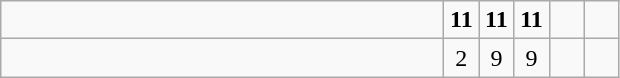<table class="wikitable">
<tr>
<td style="width:18em"><strong></strong></td>
<td align=center style="width:1em"><strong>11</strong></td>
<td align=center style="width:1em"><strong>11</strong></td>
<td align=center style="width:1em"><strong>11</strong></td>
<td align=center style="width:1em"></td>
<td align=center style="width:1em"></td>
</tr>
<tr>
<td style="width:18em"></td>
<td align=center style="width:1em">2</td>
<td align=center style="width:1em">9</td>
<td align=center style="width:1em">9</td>
<td align=center style="width:1em"></td>
<td align=center style="width:1em"></td>
</tr>
</table>
